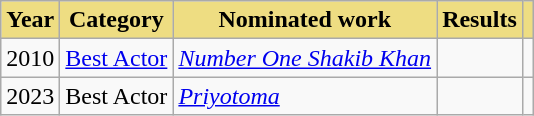<table class="wikitable" style="width=80%;">
<tr>
<th style="background:#EEDD82;">Year</th>
<th style="background:#EEDD82;">Category</th>
<th style="background:#EEDD82;">Nominated work</th>
<th style="background:#EEDD82;">Results</th>
<th style="background:#EEDD82;"></th>
</tr>
<tr>
<td>2010</td>
<td><a href='#'>Best Actor</a></td>
<td><em><a href='#'>Number One Shakib Khan</a></em></td>
<td></td>
<td></td>
</tr>
<tr>
<td>2023</td>
<td>Best Actor</td>
<td><em><a href='#'>Priyotoma</a></em></td>
<td></td>
<td></td>
</tr>
</table>
